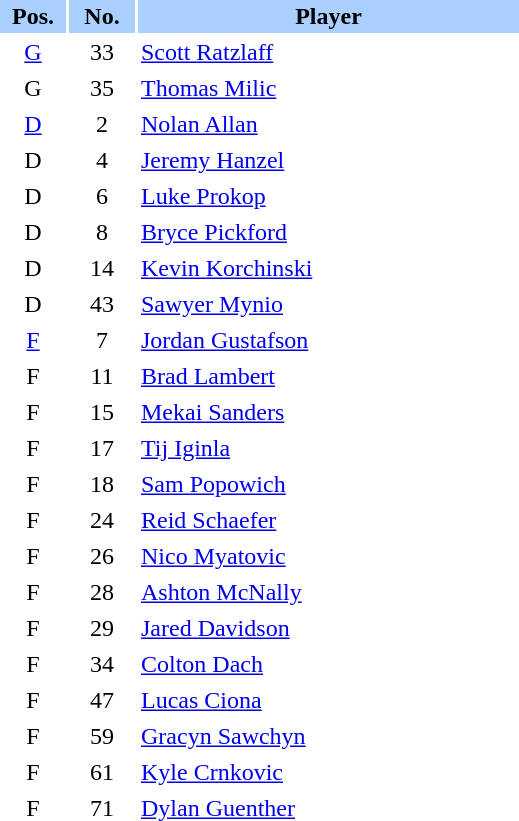<table border="0" cellspacing="2" cellpadding="2">
<tr bgcolor=AAD0FF>
<th width=40>Pos.</th>
<th width=40>No.</th>
<th width=250>Player</th>
</tr>
<tr>
<td style="text-align:center;"><a href='#'>G</a></td>
<td style="text-align:center;">33</td>
<td><a href='#'>Scott Ratzlaff</a></td>
</tr>
<tr>
<td style="text-align:center;">G</td>
<td style="text-align:center;">35</td>
<td><a href='#'>Thomas Milic</a></td>
</tr>
<tr>
<td style="text-align:center;"><a href='#'>D</a></td>
<td style="text-align:center;">2</td>
<td><a href='#'>Nolan Allan</a></td>
</tr>
<tr>
<td style="text-align:center;">D</td>
<td style="text-align:center;">4</td>
<td><a href='#'>Jeremy Hanzel</a><br></td>
</tr>
<tr>
<td style="text-align:center;">D</td>
<td style="text-align:center;">6</td>
<td><a href='#'>Luke Prokop</a></td>
</tr>
<tr>
<td style="text-align:center;">D</td>
<td style="text-align:center;">8</td>
<td><a href='#'>Bryce Pickford</a></td>
</tr>
<tr>
<td style="text-align:center;">D</td>
<td style="text-align:center;">14</td>
<td><a href='#'>Kevin Korchinski</a></td>
</tr>
<tr>
<td style="text-align:center;">D</td>
<td style="text-align:center;">43</td>
<td><a href='#'>Sawyer Mynio</a></td>
</tr>
<tr>
<td style="text-align:center;"><a href='#'>F</a></td>
<td style="text-align:center;">7</td>
<td><a href='#'>Jordan Gustafson</a><br></td>
</tr>
<tr>
<td style="text-align:center;">F</td>
<td style="text-align:center;">11</td>
<td><a href='#'>Brad Lambert</a></td>
</tr>
<tr>
<td style="text-align:center;">F</td>
<td style="text-align:center;">15</td>
<td><a href='#'>Mekai Sanders</a></td>
</tr>
<tr>
<td style="text-align:center;">F</td>
<td style="text-align:center;">17</td>
<td><a href='#'>Tij Iginla</a></td>
</tr>
<tr>
<td style="text-align:center;">F</td>
<td style="text-align:center;">18</td>
<td><a href='#'>Sam Popowich</a></td>
</tr>
<tr>
<td style="text-align:center;">F</td>
<td style="text-align:center;">24</td>
<td><a href='#'>Reid Schaefer</a></td>
</tr>
<tr>
<td style="text-align:center;">F</td>
<td style="text-align:center;">26</td>
<td><a href='#'>Nico Myatovic</a></td>
</tr>
<tr>
<td style="text-align:center;">F</td>
<td style="text-align:center;">28</td>
<td><a href='#'>Ashton McNally</a></td>
</tr>
<tr>
<td style="text-align:center;">F</td>
<td style="text-align:center;">29</td>
<td><a href='#'>Jared Davidson</a></td>
</tr>
<tr>
<td style="text-align:center;">F</td>
<td style="text-align:center;">34</td>
<td><a href='#'>Colton Dach</a></td>
</tr>
<tr>
<td style="text-align:center;">F</td>
<td style="text-align:center;">47</td>
<td><a href='#'>Lucas Ciona</a></td>
</tr>
<tr>
<td style="text-align:center;">F</td>
<td style="text-align:center;">59</td>
<td><a href='#'>Gracyn Sawchyn</a></td>
</tr>
<tr>
<td style="text-align:center;">F</td>
<td style="text-align:center;">61</td>
<td><a href='#'>Kyle Crnkovic</a></td>
</tr>
<tr>
<td style="text-align:center;">F</td>
<td style="text-align:center;">71</td>
<td><a href='#'>Dylan Guenther</a></td>
</tr>
</table>
